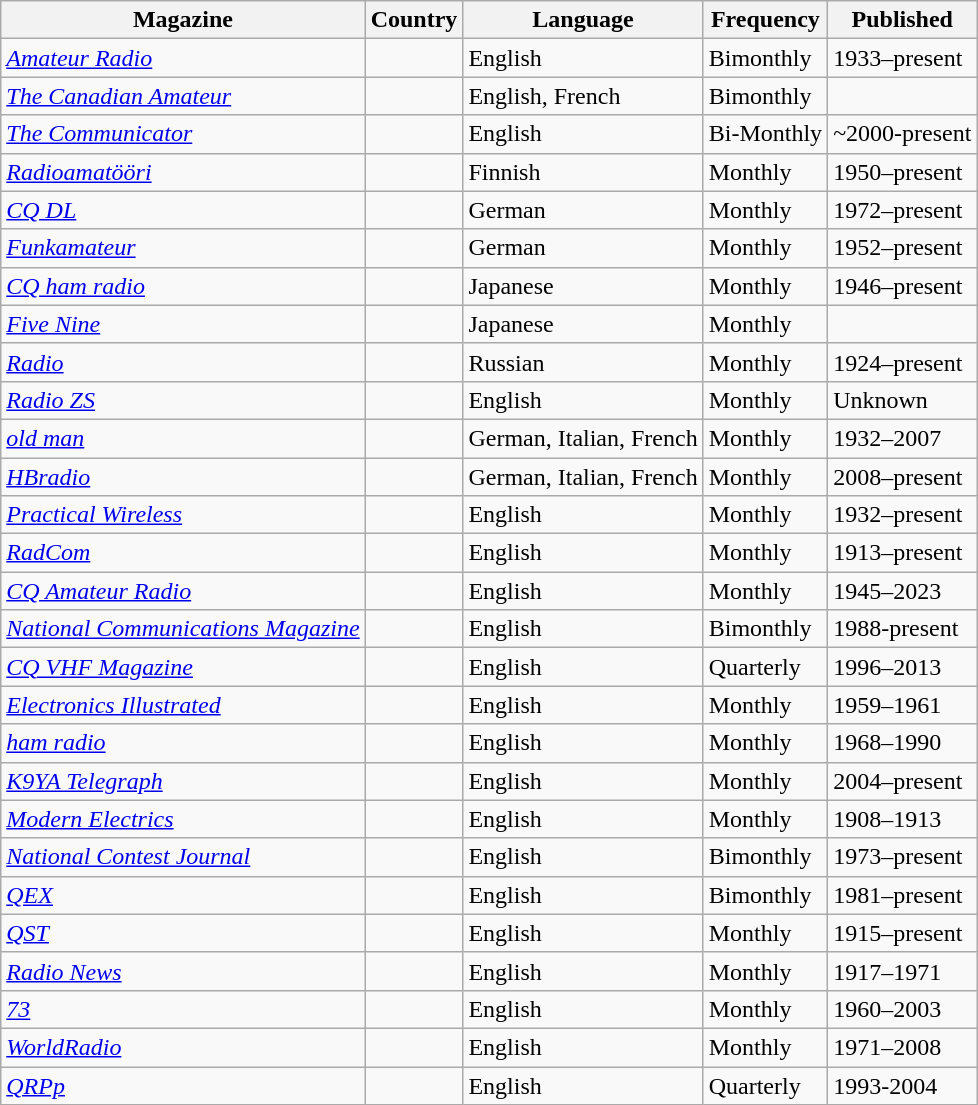<table class="wikitable sortable" style="border:1px white; font-size:100%; margin-left:1em;">
<tr>
<th>Magazine</th>
<th>Country</th>
<th>Language</th>
<th>Frequency</th>
<th>Published</th>
</tr>
<tr>
<td><em><a href='#'>Amateur Radio</a></em></td>
<td></td>
<td>English</td>
<td>Bimonthly</td>
<td>1933–present</td>
</tr>
<tr>
<td><em><a href='#'>The Canadian Amateur</a></em></td>
<td></td>
<td>English, French</td>
<td>Bimonthly</td>
<td></td>
</tr>
<tr>
<td><em><a href='#'>The Communicator</a></em></td>
<td></td>
<td>English</td>
<td>Bi-Monthly</td>
<td>~2000-present</td>
</tr>
<tr>
<td><em><a href='#'>Radioamatööri</a></em></td>
<td></td>
<td>Finnish</td>
<td>Monthly</td>
<td>1950–present</td>
</tr>
<tr>
<td><em><a href='#'>CQ DL</a></em></td>
<td></td>
<td>German</td>
<td>Monthly</td>
<td>1972–present</td>
</tr>
<tr>
<td><em><a href='#'>Funkamateur</a></em></td>
<td></td>
<td>German</td>
<td>Monthly</td>
<td>1952–present</td>
</tr>
<tr>
<td><em><a href='#'>CQ ham radio</a></em></td>
<td></td>
<td>Japanese</td>
<td>Monthly</td>
<td>1946–present</td>
</tr>
<tr>
<td><em><a href='#'>Five Nine</a></em></td>
<td></td>
<td>Japanese</td>
<td>Monthly</td>
<td></td>
</tr>
<tr>
<td><em><a href='#'>Radio</a></em></td>
<td></td>
<td>Russian</td>
<td>Monthly</td>
<td>1924–present</td>
</tr>
<tr>
<td><em><a href='#'>Radio ZS</a></em></td>
<td></td>
<td>English</td>
<td>Monthly</td>
<td>Unknown</td>
</tr>
<tr>
<td><em><a href='#'>old man</a></em></td>
<td></td>
<td>German, Italian, French</td>
<td>Monthly</td>
<td>1932–2007</td>
</tr>
<tr>
<td><em><a href='#'>HBradio</a></em></td>
<td></td>
<td>German, Italian, French</td>
<td>Monthly</td>
<td>2008–present</td>
</tr>
<tr>
<td><em><a href='#'>Practical Wireless</a></em></td>
<td></td>
<td>English</td>
<td>Monthly</td>
<td>1932–present</td>
</tr>
<tr>
<td><em><a href='#'>RadCom</a></em></td>
<td></td>
<td>English</td>
<td>Monthly</td>
<td>1913–present</td>
</tr>
<tr>
<td><em><a href='#'>CQ Amateur Radio</a></em></td>
<td></td>
<td>English</td>
<td>Monthly</td>
<td>1945–2023</td>
</tr>
<tr>
<td><em><a href='#'>National Communications Magazine</a></em></td>
<td></td>
<td>English</td>
<td>Bimonthly</td>
<td>1988-present</td>
</tr>
<tr>
<td><em><a href='#'>CQ VHF Magazine</a></em></td>
<td></td>
<td>English</td>
<td>Quarterly</td>
<td>1996–2013</td>
</tr>
<tr>
<td><em><a href='#'>Electronics Illustrated</a></em></td>
<td></td>
<td>English</td>
<td>Monthly</td>
<td>1959–1961</td>
</tr>
<tr>
<td><em><a href='#'>ham radio</a></em></td>
<td></td>
<td>English</td>
<td>Monthly</td>
<td>1968–1990</td>
</tr>
<tr>
<td><em><a href='#'>K9YA Telegraph</a></em></td>
<td></td>
<td>English</td>
<td>Monthly</td>
<td>2004–present</td>
</tr>
<tr>
<td><em><a href='#'>Modern Electrics</a></em></td>
<td></td>
<td>English</td>
<td>Monthly</td>
<td>1908–1913</td>
</tr>
<tr>
<td><em><a href='#'>National Contest Journal</a></em></td>
<td></td>
<td>English</td>
<td>Bimonthly</td>
<td>1973–present</td>
</tr>
<tr>
<td><em><a href='#'>QEX</a></em></td>
<td></td>
<td>English</td>
<td>Bimonthly</td>
<td>1981–present</td>
</tr>
<tr>
<td><em><a href='#'>QST</a></em></td>
<td></td>
<td>English</td>
<td>Monthly</td>
<td>1915–present</td>
</tr>
<tr>
<td><em><a href='#'>Radio News</a></em></td>
<td></td>
<td>English</td>
<td>Monthly</td>
<td>1917–1971</td>
</tr>
<tr>
<td><em><a href='#'>73</a></em></td>
<td></td>
<td>English</td>
<td>Monthly</td>
<td>1960–2003</td>
</tr>
<tr>
<td><em><a href='#'>WorldRadio</a></em></td>
<td></td>
<td>English</td>
<td>Monthly</td>
<td>1971–2008</td>
</tr>
<tr>
<td><em><a href='#'>QRPp</a></em></td>
<td></td>
<td>English</td>
<td>Quarterly</td>
<td>1993-2004</td>
</tr>
</table>
